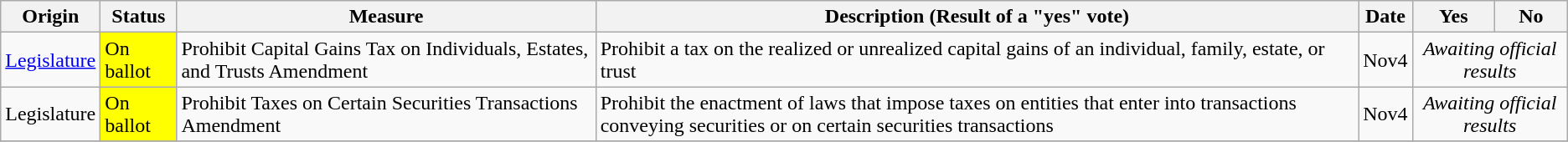<table class="wikitable">
<tr>
<th>Origin</th>
<th>Status</th>
<th>Measure</th>
<th>Description (Result of a "yes" vote)</th>
<th>Date</th>
<th>Yes</th>
<th>No</th>
</tr>
<tr>
<td><a href='#'>Legislature</a></td>
<td style="background-color:#ffff00;">On ballot</td>
<td>Prohibit Capital Gains Tax on Individuals, Estates, and Trusts Amendment</td>
<td>Prohibit a tax on the realized or unrealized capital gains of an individual, family, estate, or trust</td>
<td>Nov4</td>
<td style="text-align:center;" colspan=2><em>Awaiting official results</em></td>
</tr>
<tr>
<td>Legislature</td>
<td style="background-color:#ffff00;">On ballot</td>
<td>Prohibit Taxes on Certain Securities Transactions Amendment</td>
<td>Prohibit the enactment of laws that impose taxes on entities that enter into transactions conveying securities or on certain securities transactions</td>
<td>Nov4</td>
<td style="text-align:center;" colspan=2><em>Awaiting official results</em></td>
</tr>
<tr>
</tr>
</table>
